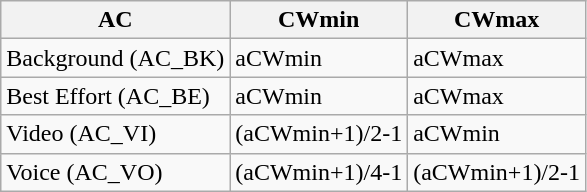<table class="wikitable">
<tr>
<th>AC</th>
<th>CWmin</th>
<th>CWmax</th>
</tr>
<tr>
<td>Background (AC_BK)</td>
<td>aCWmin</td>
<td>aCWmax</td>
</tr>
<tr>
<td>Best Effort (AC_BE)</td>
<td>aCWmin</td>
<td>aCWmax</td>
</tr>
<tr>
<td>Video (AC_VI)</td>
<td>(aCWmin+1)/2-1</td>
<td>aCWmin</td>
</tr>
<tr>
<td>Voice (AC_VO)</td>
<td>(aCWmin+1)/4-1</td>
<td>(aCWmin+1)/2-1</td>
</tr>
</table>
